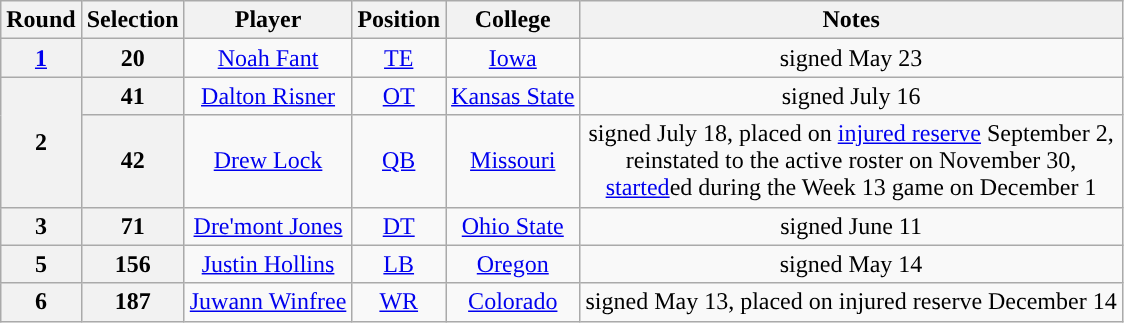<table class="wikitable" style="text-align:center">
<tr>
<th>Round</th>
<th>Selection</th>
<th>Player</th>
<th>Position</th>
<th>College</th>
<th>Notes</th>
</tr>
<tr>
<th><a href='#'>1</a></th>
<th>20</th>
<td><a href='#'>Noah Fant</a></td>
<td><a href='#'>TE</a></td>
<td><a href='#'>Iowa</a></td>
<td>signed May 23</td>
</tr>
<tr>
<th rowspan="2">2</th>
<th>41</th>
<td><a href='#'>Dalton Risner</a></td>
<td><a href='#'>OT</a></td>
<td><a href='#'>Kansas State</a></td>
<td>signed July 16</td>
</tr>
<tr>
<th>42</th>
<td><a href='#'>Drew Lock</a></td>
<td><a href='#'>QB</a></td>
<td><a href='#'>Missouri</a></td>
<td>signed July 18, placed on <a href='#'>injured reserve</a> September 2,<br>reinstated to the active roster on November 30,<br><a href='#'>started</a>ed during the Week 13 game on December 1</td>
</tr>
<tr>
<th>3</th>
<th>71</th>
<td><a href='#'>Dre'mont Jones</a></td>
<td><a href='#'>DT</a></td>
<td><a href='#'>Ohio State</a></td>
<td>signed June 11</td>
</tr>
<tr>
<th>5</th>
<th>156</th>
<td><a href='#'>Justin Hollins</a></td>
<td><a href='#'>LB</a></td>
<td><a href='#'>Oregon</a></td>
<td>signed May 14</td>
</tr>
<tr>
<th>6</th>
<th>187</th>
<td><a href='#'>Juwann Winfree</a></td>
<td><a href='#'>WR</a></td>
<td><a href='#'>Colorado</a></td>
<td>signed May 13, placed on injured reserve December 14</td>
</tr>
</table>
